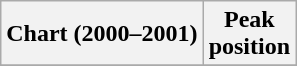<table class="wikitable sortable">
<tr>
<th align="left">Chart (2000–2001)</th>
<th align="center">Peak<br>position</th>
</tr>
<tr>
</tr>
</table>
